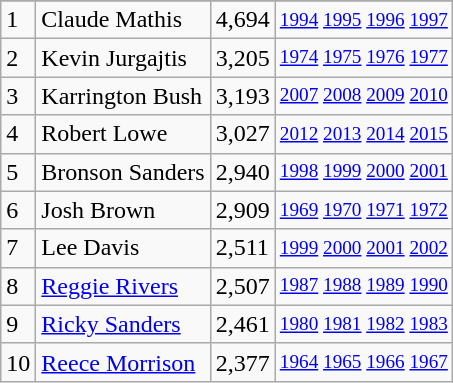<table class="wikitable">
<tr>
</tr>
<tr>
<td>1</td>
<td>Claude Mathis</td>
<td>4,694</td>
<td style="font-size:80%;"><a href='#'>1994</a> <a href='#'>1995</a> <a href='#'>1996</a> <a href='#'>1997</a></td>
</tr>
<tr>
<td>2</td>
<td>Kevin Jurgajtis</td>
<td>3,205</td>
<td style="font-size:80%;"><a href='#'>1974</a> <a href='#'>1975</a> <a href='#'>1976</a> <a href='#'>1977</a></td>
</tr>
<tr>
<td>3</td>
<td>Karrington Bush</td>
<td>3,193</td>
<td style="font-size:80%;"><a href='#'>2007</a> <a href='#'>2008</a> <a href='#'>2009</a> <a href='#'>2010</a></td>
</tr>
<tr>
<td>4</td>
<td>Robert Lowe</td>
<td>3,027</td>
<td style="font-size:80%;"><a href='#'>2012</a> <a href='#'>2013</a> <a href='#'>2014</a> <a href='#'>2015</a></td>
</tr>
<tr>
<td>5</td>
<td>Bronson Sanders</td>
<td>2,940</td>
<td style="font-size:80%;"><a href='#'>1998</a> <a href='#'>1999</a> <a href='#'>2000</a> <a href='#'>2001</a></td>
</tr>
<tr>
<td>6</td>
<td>Josh Brown</td>
<td>2,909</td>
<td style="font-size:80%;"><a href='#'>1969</a> <a href='#'>1970</a> <a href='#'>1971</a> <a href='#'>1972</a></td>
</tr>
<tr>
<td>7</td>
<td>Lee Davis</td>
<td>2,511</td>
<td style="font-size:80%;"><a href='#'>1999</a> <a href='#'>2000</a> <a href='#'>2001</a> <a href='#'>2002</a></td>
</tr>
<tr>
<td>8</td>
<td><a href='#'>Reggie Rivers</a></td>
<td>2,507</td>
<td style="font-size:80%;"><a href='#'>1987</a> <a href='#'>1988</a> <a href='#'>1989</a> <a href='#'>1990</a></td>
</tr>
<tr>
<td>9</td>
<td><a href='#'>Ricky Sanders</a></td>
<td>2,461</td>
<td style="font-size:80%;"><a href='#'>1980</a> <a href='#'>1981</a> <a href='#'>1982</a> <a href='#'>1983</a></td>
</tr>
<tr>
<td>10</td>
<td><a href='#'>Reece Morrison</a></td>
<td>2,377</td>
<td style="font-size:80%;"><a href='#'>1964</a> <a href='#'>1965</a> <a href='#'>1966</a> <a href='#'>1967</a></td>
</tr>
</table>
